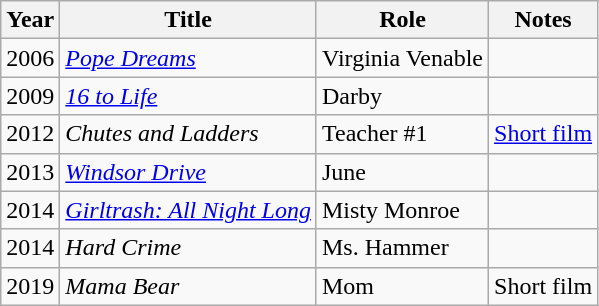<table class="wikitable sortable">
<tr>
<th>Year</th>
<th>Title</th>
<th>Role</th>
<th class="unsortable">Notes</th>
</tr>
<tr>
<td>2006</td>
<td><em><a href='#'>Pope Dreams</a></em></td>
<td>Virginia Venable</td>
<td></td>
</tr>
<tr>
<td>2009</td>
<td><em><a href='#'>16 to Life</a></em></td>
<td>Darby</td>
<td></td>
</tr>
<tr>
<td>2012</td>
<td><em>Chutes and Ladders</em></td>
<td>Teacher #1</td>
<td><a href='#'>Short film</a></td>
</tr>
<tr>
<td>2013</td>
<td><em><a href='#'>Windsor Drive</a></em></td>
<td>June</td>
<td></td>
</tr>
<tr>
<td>2014</td>
<td><em><a href='#'>Girltrash: All Night Long</a></em></td>
<td>Misty Monroe</td>
<td></td>
</tr>
<tr>
<td>2014</td>
<td><em>Hard Crime</em></td>
<td>Ms. Hammer</td>
<td></td>
</tr>
<tr>
<td>2019</td>
<td><em>Mama Bear</em></td>
<td>Mom</td>
<td>Short film</td>
</tr>
</table>
